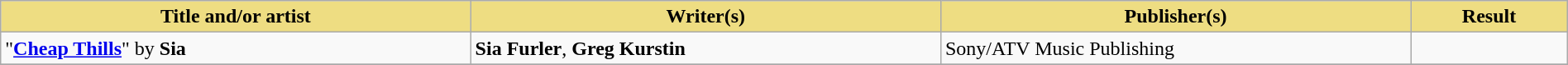<table class="wikitable" width=100%>
<tr>
<th style="width:30%;background:#EEDD82;">Title and/or artist</th>
<th style="width:30%;background:#EEDD82;">Writer(s)</th>
<th style="width:30%;background:#EEDD82;">Publisher(s)</th>
<th style="width:10%;background:#EEDD82;">Result</th>
</tr>
<tr>
<td>"<strong><a href='#'>Cheap Thills</a></strong>" by <strong>Sia</strong></td>
<td><strong>Sia Furler</strong>, <strong>Greg Kurstin</strong></td>
<td>Sony/ATV Music Publishing</td>
<td></td>
</tr>
<tr>
</tr>
</table>
